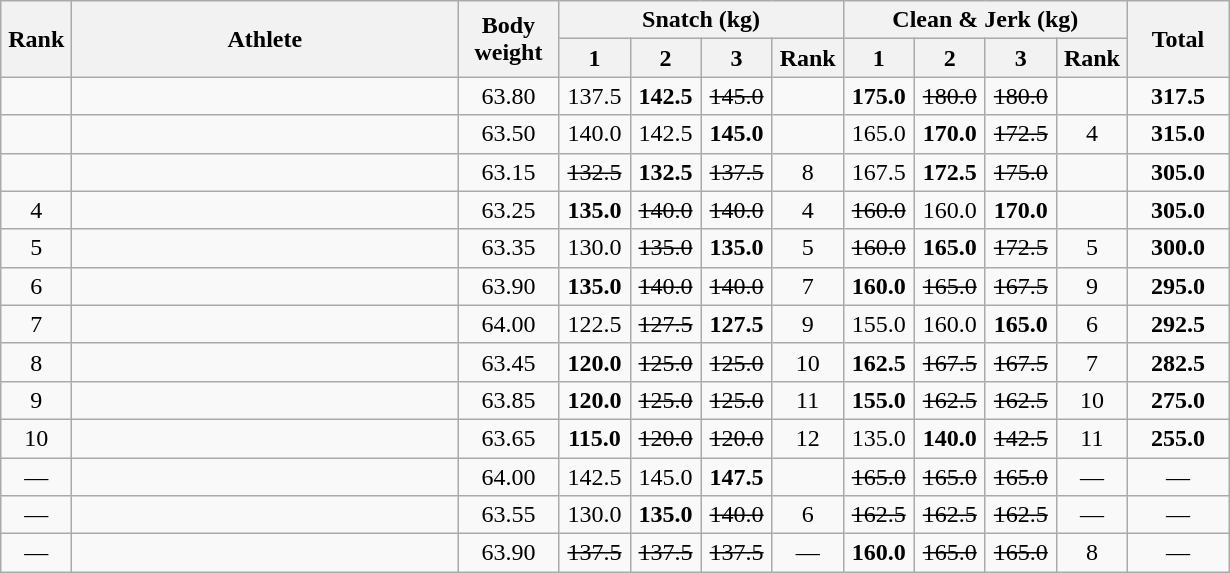<table class = "wikitable" style="text-align:center;">
<tr>
<th rowspan=2 width=40>Rank</th>
<th rowspan=2 width=250>Athlete</th>
<th rowspan=2 width=60>Body weight</th>
<th colspan=4>Snatch (kg)</th>
<th colspan=4>Clean & Jerk (kg)</th>
<th rowspan=2 width=60>Total</th>
</tr>
<tr>
<th width=40>1</th>
<th width=40>2</th>
<th width=40>3</th>
<th width=40>Rank</th>
<th width=40>1</th>
<th width=40>2</th>
<th width=40>3</th>
<th width=40>Rank</th>
</tr>
<tr>
<td></td>
<td align=left></td>
<td>63.80</td>
<td>137.5</td>
<td><strong>142.5</strong></td>
<td><s>145.0 </s></td>
<td></td>
<td><strong>175.0</strong></td>
<td><s>180.0 </s></td>
<td><s>180.0 </s></td>
<td></td>
<td><strong>317.5</strong></td>
</tr>
<tr>
<td></td>
<td align=left></td>
<td>63.50</td>
<td>140.0</td>
<td>142.5</td>
<td><strong>145.0</strong></td>
<td></td>
<td>165.0</td>
<td><strong>170.0</strong></td>
<td><s>172.5 </s></td>
<td>4</td>
<td><strong>315.0</strong></td>
</tr>
<tr>
<td></td>
<td align=left></td>
<td>63.15</td>
<td><s>132.5 </s></td>
<td><strong>132.5</strong></td>
<td><s>137.5 </s></td>
<td>8</td>
<td>167.5</td>
<td><strong>172.5</strong></td>
<td><s>175.0 </s></td>
<td></td>
<td><strong>305.0</strong></td>
</tr>
<tr>
<td>4</td>
<td align=left></td>
<td>63.25</td>
<td><strong>135.0</strong></td>
<td><s>140.0 </s></td>
<td><s>140.0 </s></td>
<td>4</td>
<td><s>160.0 </s></td>
<td>160.0</td>
<td><strong>170.0</strong></td>
<td></td>
<td><strong>305.0  </strong></td>
</tr>
<tr>
<td>5</td>
<td align=left></td>
<td>63.35</td>
<td>130.0</td>
<td><s>135.0 </s></td>
<td><strong>135.0</strong></td>
<td>5</td>
<td><s>160.0 </s></td>
<td><strong>165.0</strong></td>
<td><s>172.5 </s></td>
<td>5</td>
<td><strong>300.0 </strong></td>
</tr>
<tr>
<td>6</td>
<td align=left></td>
<td>63.90</td>
<td><strong>135.0</strong></td>
<td><s>140.0 </s></td>
<td><s>140.0 </s></td>
<td>7</td>
<td><strong>160.0</strong></td>
<td><s>165.0 </s></td>
<td><s>167.5 </s></td>
<td>9</td>
<td><strong>295.0 </strong></td>
</tr>
<tr>
<td>7</td>
<td align=left></td>
<td>64.00</td>
<td>122.5</td>
<td><s>127.5 </s></td>
<td><strong>127.5</strong></td>
<td>9</td>
<td>155.0</td>
<td>160.0</td>
<td><strong>165.0</strong></td>
<td>6</td>
<td><strong>292.5 </strong></td>
</tr>
<tr>
<td>8</td>
<td align=left></td>
<td>63.45</td>
<td><strong>120.0</strong></td>
<td><s>125.0 </s></td>
<td><s>125.0 </s></td>
<td>10</td>
<td><strong>162.5</strong></td>
<td><s>167.5 </s></td>
<td><s>167.5 </s></td>
<td>7</td>
<td><strong>282.5 </strong></td>
</tr>
<tr>
<td>9</td>
<td align=left></td>
<td>63.85</td>
<td><strong>120.0</strong></td>
<td><s>125.0 </s></td>
<td><s>125.0 </s></td>
<td>11</td>
<td><strong>155.0</strong></td>
<td><s>162.5 </s></td>
<td><s>162.5 </s></td>
<td>10</td>
<td><strong>275.0 </strong></td>
</tr>
<tr>
<td>10</td>
<td align=left></td>
<td>63.65</td>
<td><strong>115.0</strong></td>
<td><s>120.0 </s></td>
<td><s>120.0 </s></td>
<td>12</td>
<td>135.0</td>
<td><strong>140.0</strong></td>
<td><s>142.5 </s></td>
<td>11</td>
<td><strong>255.0 </strong></td>
</tr>
<tr>
<td>—</td>
<td align=left></td>
<td>64.00</td>
<td>142.5</td>
<td>145.0</td>
<td><strong>147.5</strong></td>
<td></td>
<td><s>165.0 </s></td>
<td><s>165.0 </s></td>
<td><s>165.0 </s></td>
<td>—</td>
<td>—</td>
</tr>
<tr>
<td>—</td>
<td align=left></td>
<td>63.55</td>
<td>130.0</td>
<td><strong>135.0</strong></td>
<td><s>140.0 </s></td>
<td>6</td>
<td><s>162.5 </s></td>
<td><s>162.5 </s></td>
<td><s>162.5 </s></td>
<td>—</td>
<td>—</td>
</tr>
<tr>
<td>—</td>
<td align=left></td>
<td>63.90</td>
<td><s>137.5 </s></td>
<td><s>137.5 </s></td>
<td><s>137.5 </s></td>
<td>—</td>
<td><strong>160.0</strong></td>
<td><s>165.0 </s></td>
<td><s>165.0 </s></td>
<td>8</td>
<td>—</td>
</tr>
</table>
